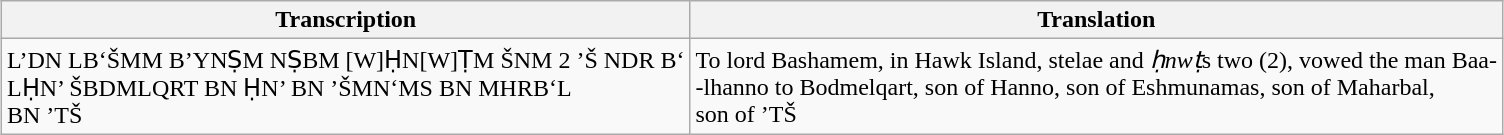<table class=wikitable style="margin:auto">
<tr>
<th>Transcription</th>
<th>Translation</th>
</tr>
<tr>
<td>L’DN LB‘ŠMM B’YNṢM NṢBM [W]ḤN[W]ṬM ŠNM 2 ’Š NDR B‘<br>LḤN’ ŠBDMLQRT BN ḤN’ BN ’ŠMN‘MS BN MHRB‘L<br>BN ’TŠ</td>
<td>To lord Bashamem, in Hawk Island, stelae and <em>ḥnwṭ</em>s two (2), vowed the man Baa-<br>-lhanno to Bodmelqart, son of Hanno, son of Eshmunamas, son of Maharbal,<br>son of ’TŠ</td>
</tr>
</table>
